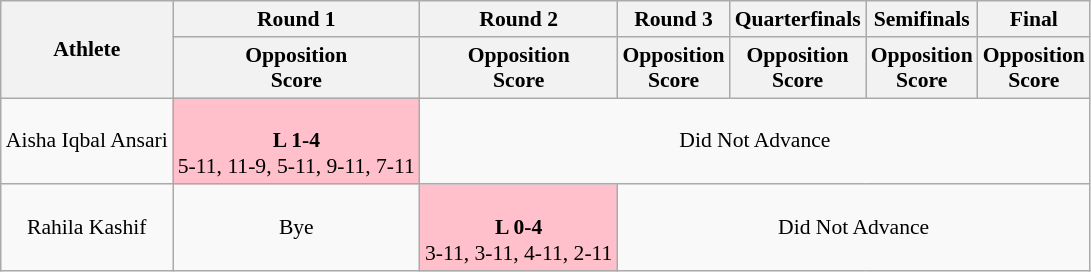<table class=wikitable style="text-align:center; font-size:90%">
<tr>
<th rowspan="2">Athlete</th>
<th>Round 1</th>
<th>Round 2</th>
<th>Round 3</th>
<th>Quarterfinals</th>
<th>Semifinals</th>
<th>Final</th>
</tr>
<tr>
<th>Opposition<br>Score</th>
<th>Opposition<br>Score</th>
<th>Opposition<br>Score</th>
<th>Opposition<br>Score</th>
<th>Opposition<br>Score</th>
<th>Opposition<br>Score</th>
</tr>
<tr>
<td>Aisha Iqbal Ansari</td>
<td style="text-align:center; background:pink;"><br><strong>L 1-4</strong><br>5-11, 11-9, 5-11, 9-11, 7-11</td>
<td colspan=5>Did Not Advance</td>
</tr>
<tr>
<td>Rahila Kashif</td>
<td>Bye</td>
<td style="text-align:center; background:pink;"><br><strong>L 0-4</strong><br>3-11, 3-11, 4-11, 2-11</td>
<td colspan=5>Did Not Advance</td>
</tr>
</table>
